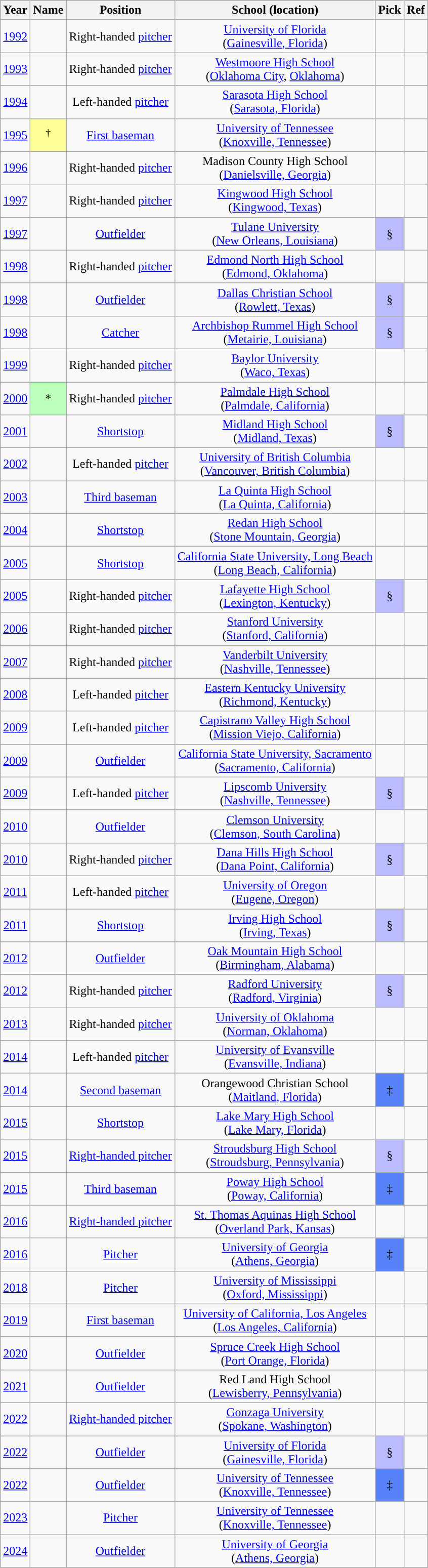<table class="wikitable sortable" style="text-align:center;" border="1">
<tr>
<th>Year</th>
<th>Name</th>
<th>Position</th>
<th class="unsortable">School (location)</th>
<th>Pick</th>
<th class="unsortable">Ref</th>
</tr>
<tr>
<td><a href='#'>1992</a></td>
<td></td>
<td>Right-handed <a href='#'>pitcher</a></td>
<td><a href='#'>University of Florida</a><br>(<a href='#'>Gainesville, Florida</a>)</td>
<td></td>
<td></td>
</tr>
<tr>
<td><a href='#'>1993</a></td>
<td></td>
<td>Right-handed <a href='#'>pitcher</a></td>
<td><a href='#'>Westmoore High School</a><br>(<a href='#'>Oklahoma City</a>, <a href='#'>Oklahoma</a>)</td>
<td></td>
<td></td>
</tr>
<tr>
<td><a href='#'>1994</a></td>
<td></td>
<td>Left-handed <a href='#'>pitcher</a></td>
<td><a href='#'>Sarasota High School</a><br>(<a href='#'>Sarasota, Florida</a>)</td>
<td></td>
<td></td>
</tr>
<tr>
<td><a href='#'>1995</a></td>
<td style="background:#ff9;"><sup>†</sup></td>
<td><a href='#'>First baseman</a></td>
<td><a href='#'>University of Tennessee</a><br>(<a href='#'>Knoxville, Tennessee</a>)</td>
<td></td>
<td></td>
</tr>
<tr>
<td><a href='#'>1996</a></td>
<td></td>
<td>Right-handed <a href='#'>pitcher</a></td>
<td>Madison County High School<br>(<a href='#'>Danielsville, Georgia</a>)</td>
<td></td>
<td></td>
</tr>
<tr>
<td><a href='#'>1997</a></td>
<td></td>
<td>Right-handed <a href='#'>pitcher</a></td>
<td><a href='#'>Kingwood High School</a><br>(<a href='#'>Kingwood, Texas</a>)</td>
<td></td>
<td></td>
</tr>
<tr>
<td><a href='#'>1997</a></td>
<td></td>
<td><a href='#'>Outfielder</a></td>
<td><a href='#'>Tulane University</a><br>(<a href='#'>New Orleans, Louisiana</a>)</td>
<td bgcolor="#bbbbff">§</td>
<td></td>
</tr>
<tr>
<td><a href='#'>1998</a></td>
<td></td>
<td>Right-handed <a href='#'>pitcher</a></td>
<td><a href='#'>Edmond North High School</a><br>(<a href='#'>Edmond, Oklahoma</a>)</td>
<td></td>
<td></td>
</tr>
<tr>
<td><a href='#'>1998</a></td>
<td></td>
<td><a href='#'>Outfielder</a></td>
<td><a href='#'>Dallas Christian School</a><br>(<a href='#'>Rowlett, Texas</a>)</td>
<td bgcolor="#bbbbff">§</td>
<td></td>
</tr>
<tr>
<td><a href='#'>1998</a></td>
<td></td>
<td><a href='#'>Catcher</a></td>
<td><a href='#'>Archbishop Rummel High School</a><br>(<a href='#'>Metairie, Louisiana</a>)</td>
<td bgcolor="#bbbbff">§</td>
<td></td>
</tr>
<tr>
<td><a href='#'>1999</a></td>
<td></td>
<td>Right-handed <a href='#'>pitcher</a></td>
<td><a href='#'>Baylor University</a><br>(<a href='#'>Waco, Texas</a>)</td>
<td></td>
<td></td>
</tr>
<tr>
<td><a href='#'>2000</a></td>
<td bgcolor="#bbffbb">*</td>
<td>Right-handed <a href='#'>pitcher</a></td>
<td><a href='#'>Palmdale High School</a><br>(<a href='#'>Palmdale, California</a>)</td>
<td></td>
<td></td>
</tr>
<tr>
<td><a href='#'>2001</a></td>
<td></td>
<td><a href='#'>Shortstop</a></td>
<td><a href='#'>Midland High School</a><br>(<a href='#'>Midland, Texas</a>)</td>
<td bgcolor="#bbbbff">§</td>
<td></td>
</tr>
<tr>
<td><a href='#'>2002</a></td>
<td></td>
<td>Left-handed <a href='#'>pitcher</a></td>
<td><a href='#'>University of British Columbia</a><br>(<a href='#'>Vancouver, British Columbia</a>)</td>
<td></td>
<td></td>
</tr>
<tr>
<td><a href='#'>2003</a></td>
<td></td>
<td><a href='#'>Third baseman</a></td>
<td><a href='#'>La Quinta High School</a><br>(<a href='#'>La Quinta, California</a>)</td>
<td></td>
<td></td>
</tr>
<tr>
<td><a href='#'>2004</a></td>
<td></td>
<td><a href='#'>Shortstop</a></td>
<td><a href='#'>Redan High School</a><br>(<a href='#'>Stone Mountain, Georgia</a>)</td>
<td></td>
<td></td>
</tr>
<tr>
<td><a href='#'>2005</a></td>
<td></td>
<td><a href='#'>Shortstop</a></td>
<td><a href='#'>California State University, Long Beach</a><br>(<a href='#'>Long Beach, California</a>)</td>
<td></td>
<td></td>
</tr>
<tr>
<td><a href='#'>2005</a></td>
<td></td>
<td>Right-handed <a href='#'>pitcher</a></td>
<td><a href='#'>Lafayette High School</a><br>(<a href='#'>Lexington, Kentucky</a>)</td>
<td bgcolor="#bbbbff">§</td>
<td></td>
</tr>
<tr>
<td><a href='#'>2006</a></td>
<td></td>
<td>Right-handed <a href='#'>pitcher</a></td>
<td><a href='#'>Stanford University</a><br>(<a href='#'>Stanford, California</a>)</td>
<td></td>
<td></td>
</tr>
<tr>
<td><a href='#'>2007</a></td>
<td></td>
<td>Right-handed <a href='#'>pitcher</a></td>
<td><a href='#'>Vanderbilt University</a><br>(<a href='#'>Nashville, Tennessee</a>)</td>
<td></td>
<td></td>
</tr>
<tr>
<td><a href='#'>2008</a></td>
<td></td>
<td>Left-handed <a href='#'>pitcher</a></td>
<td><a href='#'>Eastern Kentucky University</a><br>(<a href='#'>Richmond, Kentucky</a>)</td>
<td></td>
<td></td>
</tr>
<tr>
<td><a href='#'>2009</a></td>
<td></td>
<td>Left-handed <a href='#'>pitcher</a></td>
<td><a href='#'>Capistrano Valley High School</a><br>(<a href='#'>Mission Viejo, California</a>)</td>
<td></td>
<td></td>
</tr>
<tr>
<td><a href='#'>2009</a></td>
<td></td>
<td><a href='#'>Outfielder</a></td>
<td><a href='#'>California State University, Sacramento</a><br>(<a href='#'>Sacramento, California</a>)</td>
<td></td>
<td></td>
</tr>
<tr>
<td><a href='#'>2009</a></td>
<td></td>
<td>Left-handed <a href='#'>pitcher</a></td>
<td><a href='#'>Lipscomb University</a><br>(<a href='#'>Nashville, Tennessee</a>)</td>
<td bgcolor="#bbbbff">§</td>
<td></td>
</tr>
<tr>
<td><a href='#'>2010</a></td>
<td></td>
<td><a href='#'>Outfielder</a></td>
<td><a href='#'>Clemson University</a><br>(<a href='#'>Clemson, South Carolina</a>)</td>
<td></td>
<td></td>
</tr>
<tr>
<td><a href='#'>2010</a></td>
<td></td>
<td>Right-handed <a href='#'>pitcher</a></td>
<td><a href='#'>Dana Hills High School</a><br>(<a href='#'>Dana Point, California</a>)</td>
<td bgcolor="#bbbbff">§</td>
<td></td>
</tr>
<tr>
<td><a href='#'>2011</a></td>
<td></td>
<td>Left-handed <a href='#'>pitcher</a></td>
<td><a href='#'>University of Oregon</a><br>(<a href='#'>Eugene, Oregon</a>)</td>
<td></td>
<td></td>
</tr>
<tr>
<td><a href='#'>2011</a></td>
<td></td>
<td><a href='#'>Shortstop</a></td>
<td><a href='#'>Irving High School</a><br>(<a href='#'>Irving, Texas</a>)</td>
<td bgcolor="#bbbbff">§</td>
<td></td>
</tr>
<tr>
<td><a href='#'>2012</a></td>
<td></td>
<td><a href='#'>Outfielder</a></td>
<td><a href='#'>Oak Mountain High School</a><br>(<a href='#'>Birmingham, Alabama</a>)</td>
<td></td>
<td></td>
</tr>
<tr>
<td><a href='#'>2012</a></td>
<td></td>
<td>Right-handed <a href='#'>pitcher</a></td>
<td><a href='#'>Radford University</a><br>(<a href='#'>Radford, Virginia</a>)</td>
<td bgcolor="#bbbbff">§</td>
<td></td>
</tr>
<tr>
<td><a href='#'>2013</a></td>
<td></td>
<td>Right-handed <a href='#'>pitcher</a></td>
<td><a href='#'>University of Oklahoma</a><br>(<a href='#'>Norman, Oklahoma</a>)</td>
<td></td>
<td></td>
</tr>
<tr>
<td><a href='#'>2014</a></td>
<td></td>
<td>Left-handed <a href='#'>pitcher</a></td>
<td><a href='#'>University of Evansville</a><br>(<a href='#'>Evansville, Indiana</a>)</td>
<td></td>
<td></td>
</tr>
<tr>
<td><a href='#'>2014</a></td>
<td></td>
<td><a href='#'>Second baseman</a></td>
<td>Orangewood Christian School<br>(<a href='#'>Maitland, Florida</a>)</td>
<td bgcolor="#5882FA">‡</td>
<td></td>
</tr>
<tr>
<td><a href='#'>2015</a></td>
<td></td>
<td><a href='#'>Shortstop</a></td>
<td><a href='#'>Lake Mary High School</a><br>(<a href='#'>Lake Mary, Florida</a>)</td>
<td></td>
<td></td>
</tr>
<tr>
<td><a href='#'>2015</a></td>
<td></td>
<td><a href='#'>Right-handed pitcher</a></td>
<td><a href='#'>Stroudsburg High School</a><br>(<a href='#'>Stroudsburg, Pennsylvania</a>)</td>
<td bgcolor="#bbbbff">§</td>
<td></td>
</tr>
<tr>
<td><a href='#'>2015</a></td>
<td></td>
<td><a href='#'>Third baseman</a></td>
<td><a href='#'>Poway High School</a><br>(<a href='#'>Poway, California</a>)</td>
<td bgcolor="#5882FA">‡</td>
<td></td>
</tr>
<tr>
<td><a href='#'>2016</a></td>
<td></td>
<td><a href='#'>Right-handed pitcher</a></td>
<td><a href='#'>St. Thomas Aquinas High School</a><br>(<a href='#'>Overland Park, Kansas</a>)</td>
<td></td>
<td></td>
</tr>
<tr>
<td><a href='#'>2016</a></td>
<td></td>
<td><a href='#'>Pitcher</a></td>
<td><a href='#'>University of Georgia</a><br>(<a href='#'>Athens, Georgia</a>)</td>
<td bgcolor="#5882FA">‡</td>
<td></td>
</tr>
<tr>
<td><a href='#'>2018</a></td>
<td></td>
<td><a href='#'>Pitcher</a></td>
<td><a href='#'>University of Mississippi</a><br>(<a href='#'>Oxford, Mississippi</a>)</td>
<td></td>
<td></td>
</tr>
<tr>
<td><a href='#'>2019</a></td>
<td></td>
<td><a href='#'>First baseman</a></td>
<td><a href='#'>University of California, Los Angeles</a><br>(<a href='#'>Los Angeles, California</a>)</td>
<td></td>
<td></td>
</tr>
<tr>
<td><a href='#'>2020</a></td>
<td></td>
<td><a href='#'>Outfielder</a></td>
<td><a href='#'>Spruce Creek High School</a><br>(<a href='#'>Port Orange, Florida</a>)</td>
<td></td>
<td></td>
</tr>
<tr>
<td><a href='#'>2021</a></td>
<td></td>
<td><a href='#'>Outfielder</a></td>
<td>Red Land High School<br>(<a href='#'>Lewisberry, Pennsylvania</a>)</td>
<td></td>
<td></td>
</tr>
<tr>
<td><a href='#'>2022</a></td>
<td></td>
<td><a href='#'>Right-handed pitcher</a></td>
<td><a href='#'>Gonzaga University</a><br>(<a href='#'>Spokane, Washington</a>)</td>
<td></td>
<td></td>
</tr>
<tr>
<td><a href='#'>2022</a></td>
<td></td>
<td><a href='#'>Outfielder</a></td>
<td><a href='#'>University of Florida</a><br>(<a href='#'>Gainesville, Florida</a>)</td>
<td bgcolor="#bbbbff">§</td>
<td></td>
</tr>
<tr>
<td><a href='#'>2022</a></td>
<td></td>
<td><a href='#'>Outfielder</a></td>
<td><a href='#'>University of Tennessee</a><br>(<a href='#'>Knoxville, Tennessee</a>)</td>
<td bgcolor="#5882FA">‡</td>
<td></td>
</tr>
<tr>
<td><a href='#'>2023</a></td>
<td></td>
<td><a href='#'>Pitcher</a></td>
<td><a href='#'>University of Tennessee</a><br>(<a href='#'>Knoxville, Tennessee</a>)</td>
<td></td>
<td></td>
</tr>
<tr>
<td><a href='#'>2024</a></td>
<td></td>
<td><a href='#'>Outfielder</a></td>
<td><a href='#'>University of Georgia</a><br>(<a href='#'>Athens, Georgia</a>)</td>
<td></td>
<td></td>
</tr>
</table>
